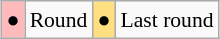<table class="wikitable" style="margin:0.5em auto; font-size:90%; line-height:1.25em;">
<tr>
<td bgcolor="#FFBBBB" align=center>●</td>
<td>Round</td>
<td bgcolor="#FFDF80" align=center>●</td>
<td>Last round</td>
</tr>
</table>
